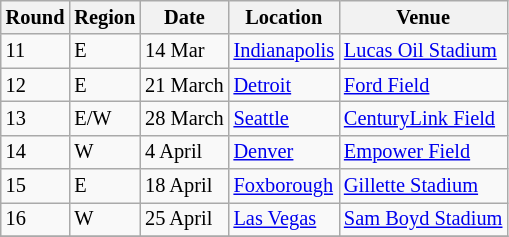<table class="wikitable" style="font-size: 85%;">
<tr>
<th>Round</th>
<th>Region</th>
<th>Date</th>
<th>Location</th>
<th>Venue</th>
</tr>
<tr>
<td>11</td>
<td>E</td>
<td>14 Mar</td>
<td> <a href='#'>Indianapolis</a></td>
<td><a href='#'>Lucas Oil Stadium</a></td>
</tr>
<tr>
<td>12</td>
<td>E</td>
<td>21 March</td>
<td> <a href='#'>Detroit</a></td>
<td><a href='#'>Ford Field</a></td>
</tr>
<tr>
<td>13</td>
<td>E/W</td>
<td>28 March</td>
<td> <a href='#'>Seattle</a></td>
<td><a href='#'>CenturyLink Field</a></td>
</tr>
<tr>
<td>14</td>
<td>W</td>
<td>4 April</td>
<td> <a href='#'>Denver</a></td>
<td><a href='#'>Empower Field</a></td>
</tr>
<tr>
<td>15</td>
<td>E</td>
<td>18 April</td>
<td> <a href='#'>Foxborough</a></td>
<td><a href='#'>Gillette Stadium</a></td>
</tr>
<tr>
<td>16</td>
<td>W</td>
<td>25 April</td>
<td> <a href='#'>Las Vegas</a></td>
<td><a href='#'>Sam Boyd Stadium</a></td>
</tr>
<tr>
</tr>
</table>
